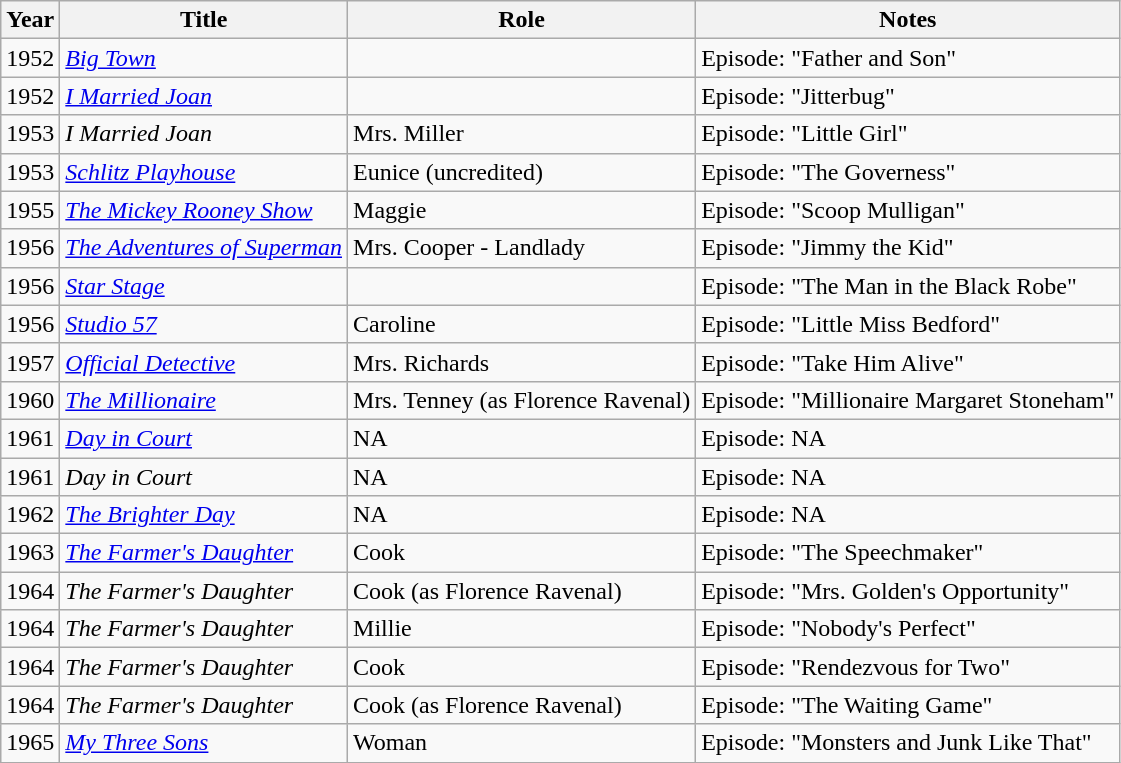<table class="wikitable sortable">
<tr>
<th>Year</th>
<th>Title</th>
<th>Role</th>
<th>Notes</th>
</tr>
<tr>
<td>1952</td>
<td><em><a href='#'>Big Town</a></em></td>
<td></td>
<td>Episode: "Father and Son"</td>
</tr>
<tr>
<td>1952</td>
<td><em><a href='#'>I Married Joan</a></em></td>
<td></td>
<td>Episode: "Jitterbug"</td>
</tr>
<tr>
<td>1953</td>
<td><em>I Married Joan</em></td>
<td>Mrs. Miller</td>
<td>Episode: "Little Girl"</td>
</tr>
<tr>
<td>1953</td>
<td><em><a href='#'>Schlitz Playhouse</a></em></td>
<td>Eunice (uncredited)</td>
<td>Episode: "The Governess"</td>
</tr>
<tr>
<td>1955</td>
<td><em><a href='#'>The Mickey Rooney Show</a></em></td>
<td>Maggie</td>
<td>Episode: "Scoop Mulligan"</td>
</tr>
<tr>
<td>1956</td>
<td><em><a href='#'>The Adventures of Superman</a></em></td>
<td>Mrs. Cooper - Landlady</td>
<td>Episode: "Jimmy the Kid"</td>
</tr>
<tr>
<td>1956</td>
<td><em><a href='#'>Star Stage</a></em></td>
<td></td>
<td>Episode: "The Man in the Black Robe"</td>
</tr>
<tr>
<td>1956</td>
<td><em><a href='#'>Studio 57</a></em></td>
<td>Caroline</td>
<td>Episode: "Little Miss Bedford"</td>
</tr>
<tr>
<td>1957</td>
<td><em><a href='#'>Official Detective</a></em></td>
<td>Mrs. Richards</td>
<td>Episode: "Take Him Alive"</td>
</tr>
<tr>
<td>1960</td>
<td><em><a href='#'>The Millionaire</a></em></td>
<td>Mrs. Tenney (as Florence Ravenal)</td>
<td>Episode: "Millionaire Margaret Stoneham"</td>
</tr>
<tr>
<td>1961</td>
<td><em><a href='#'>Day in Court</a></em></td>
<td>NA</td>
<td>Episode: NA</td>
</tr>
<tr>
<td>1961</td>
<td><em>Day in Court</em></td>
<td>NA</td>
<td>Episode: NA</td>
</tr>
<tr>
<td>1962</td>
<td><em><a href='#'>The Brighter Day</a></em></td>
<td>NA</td>
<td>Episode: NA</td>
</tr>
<tr>
<td>1963</td>
<td><em><a href='#'>The Farmer's Daughter</a></em></td>
<td>Cook</td>
<td>Episode: "The Speechmaker"</td>
</tr>
<tr>
<td>1964</td>
<td><em>The Farmer's Daughter</em></td>
<td>Cook (as Florence Ravenal)</td>
<td>Episode: "Mrs. Golden's Opportunity"</td>
</tr>
<tr>
<td>1964</td>
<td><em>The Farmer's Daughter</em></td>
<td>Millie</td>
<td>Episode: "Nobody's Perfect"</td>
</tr>
<tr>
<td>1964</td>
<td><em>The Farmer's Daughter</em></td>
<td>Cook</td>
<td>Episode: "Rendezvous for Two"</td>
</tr>
<tr>
<td>1964</td>
<td><em>The Farmer's Daughter</em></td>
<td>Cook (as Florence Ravenal)</td>
<td>Episode: "The Waiting Game"</td>
</tr>
<tr>
<td>1965</td>
<td><em><a href='#'>My Three Sons</a></em></td>
<td>Woman</td>
<td>Episode: "Monsters and Junk Like That"</td>
</tr>
</table>
